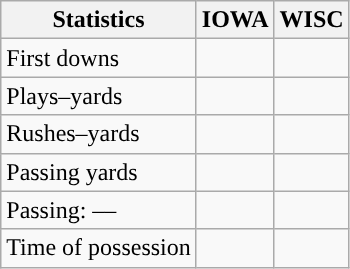<table class="wikitable" style="float:left">
<tr>
<th>Statistics</th>
<th>IOWA</th>
<th>WISC</th>
</tr>
<tr>
<td>First downs</td>
<td></td>
<td></td>
</tr>
<tr>
<td>Plays–yards</td>
<td></td>
<td></td>
</tr>
<tr>
<td>Rushes–yards</td>
<td></td>
<td></td>
</tr>
<tr>
<td>Passing yards</td>
<td></td>
<td></td>
</tr>
<tr>
<td>Passing: ––</td>
<td></td>
<td></td>
</tr>
<tr>
<td>Time of possession</td>
<td></td>
<td></td>
</tr>
</table>
